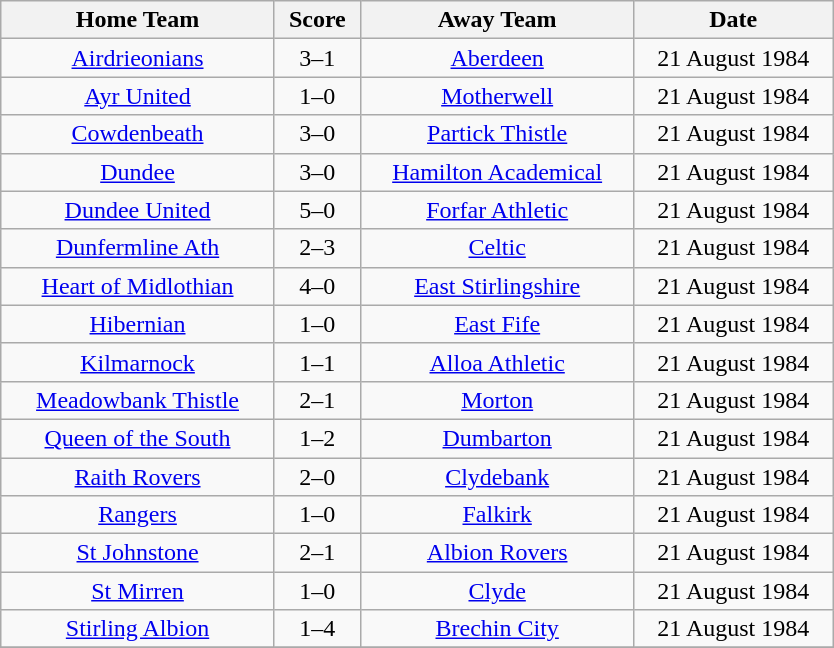<table class="wikitable" style="text-align:center;">
<tr>
<th width=175>Home Team</th>
<th width=50>Score</th>
<th width=175>Away Team</th>
<th width= 125>Date</th>
</tr>
<tr>
<td><a href='#'>Airdrieonians</a></td>
<td>3–1</td>
<td><a href='#'>Aberdeen</a></td>
<td>21 August 1984</td>
</tr>
<tr>
<td><a href='#'>Ayr United</a></td>
<td>1–0</td>
<td><a href='#'>Motherwell</a></td>
<td>21 August 1984</td>
</tr>
<tr>
<td><a href='#'>Cowdenbeath</a></td>
<td>3–0</td>
<td><a href='#'>Partick Thistle</a></td>
<td>21 August 1984</td>
</tr>
<tr>
<td><a href='#'>Dundee</a></td>
<td>3–0</td>
<td><a href='#'>Hamilton Academical</a></td>
<td>21 August 1984</td>
</tr>
<tr>
<td><a href='#'>Dundee United</a></td>
<td>5–0</td>
<td><a href='#'>Forfar Athletic</a></td>
<td>21 August 1984</td>
</tr>
<tr>
<td><a href='#'>Dunfermline Ath</a></td>
<td>2–3</td>
<td><a href='#'>Celtic</a></td>
<td>21 August 1984</td>
</tr>
<tr>
<td><a href='#'>Heart of Midlothian</a></td>
<td>4–0</td>
<td><a href='#'>East Stirlingshire</a></td>
<td>21 August 1984</td>
</tr>
<tr>
<td><a href='#'>Hibernian</a></td>
<td>1–0</td>
<td><a href='#'>East Fife</a></td>
<td>21 August 1984</td>
</tr>
<tr>
<td><a href='#'>Kilmarnock</a></td>
<td>1–1</td>
<td><a href='#'>Alloa Athletic</a></td>
<td>21 August 1984</td>
</tr>
<tr>
<td><a href='#'>Meadowbank Thistle</a></td>
<td>2–1</td>
<td><a href='#'>Morton</a></td>
<td>21 August 1984</td>
</tr>
<tr>
<td><a href='#'>Queen of the South</a></td>
<td>1–2</td>
<td><a href='#'>Dumbarton</a></td>
<td>21 August 1984</td>
</tr>
<tr>
<td><a href='#'>Raith Rovers</a></td>
<td>2–0</td>
<td><a href='#'>Clydebank</a></td>
<td>21 August 1984</td>
</tr>
<tr>
<td><a href='#'>Rangers</a></td>
<td>1–0</td>
<td><a href='#'>Falkirk</a></td>
<td>21 August 1984</td>
</tr>
<tr>
<td><a href='#'>St Johnstone</a></td>
<td>2–1</td>
<td><a href='#'>Albion Rovers</a></td>
<td>21 August 1984</td>
</tr>
<tr>
<td><a href='#'>St Mirren</a></td>
<td>1–0</td>
<td><a href='#'>Clyde</a></td>
<td>21 August 1984</td>
</tr>
<tr>
<td><a href='#'>Stirling Albion</a></td>
<td>1–4</td>
<td><a href='#'>Brechin City</a></td>
<td>21 August 1984</td>
</tr>
<tr>
</tr>
</table>
